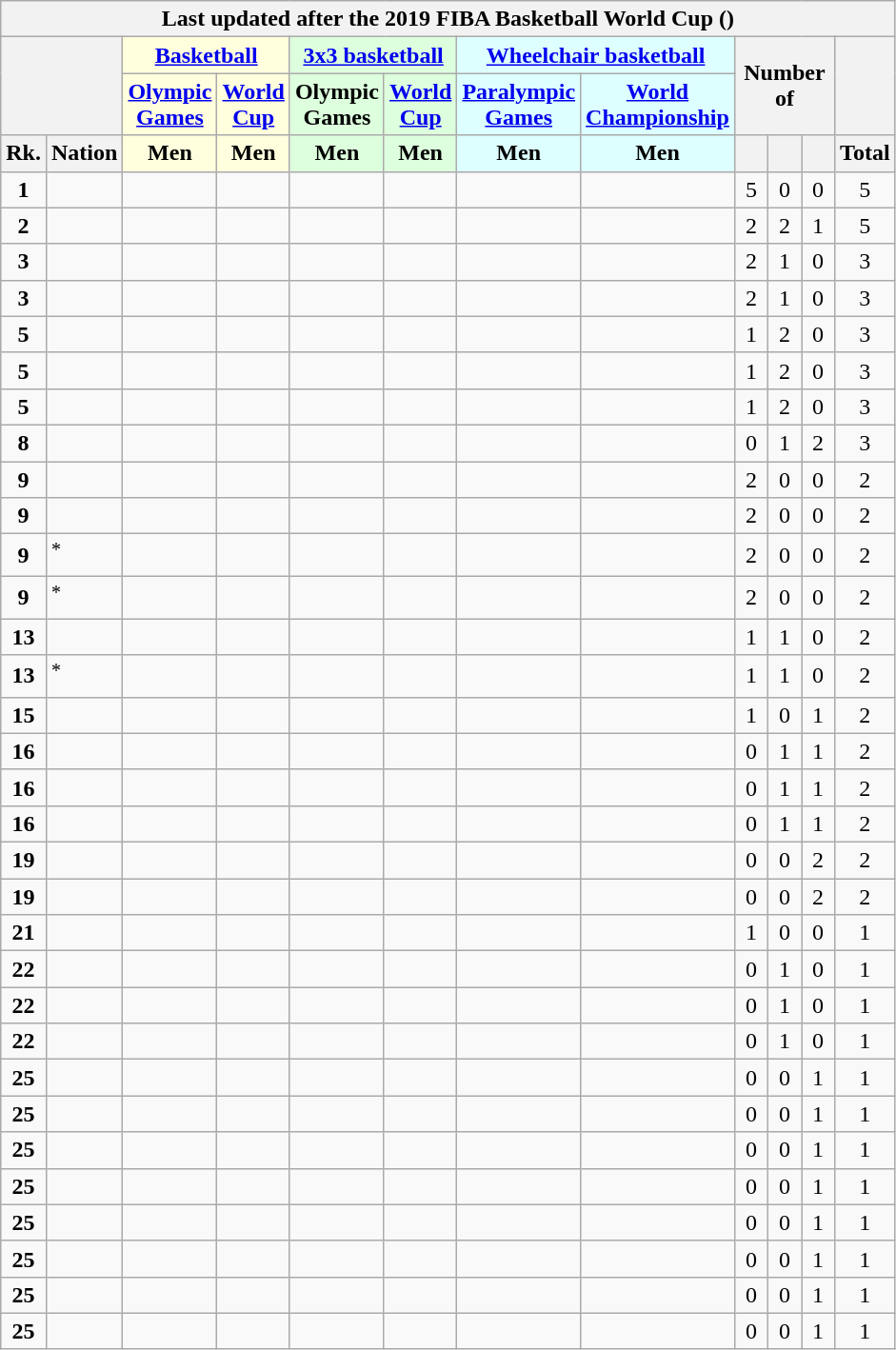<table class="wikitable" style="margin-top: 0em; text-align: center; font-size: 100%;">
<tr>
<th colspan="12">Last updated after the 2019 FIBA Basketball World Cup ()</th>
</tr>
<tr>
<th rowspan="2" colspan="2"></th>
<th colspan="2" style="background: #ffd;"><a href='#'>Basketball</a></th>
<th colspan="2" style="background: #dfd;"><a href='#'>3x3 basketball</a></th>
<th colspan="2" style="background: #dff;"><a href='#'>Wheelchair basketball</a></th>
<th rowspan="2" colspan="3">Number of</th>
<th rowspan="2"></th>
</tr>
<tr>
<th style="background: #ffd;"><a href='#'>Olympic Games</a></th>
<th style="background: #ffd;"><a href='#'>World Cup</a></th>
<th style="background: #dfd;">Olympic Games</th>
<th style="background: #dfd;"><a href='#'>World Cup</a></th>
<th style="background: #dff;"><a href='#'>Paralympic Games</a></th>
<th style="background: #dff;"><a href='#'>World Championship</a></th>
</tr>
<tr>
<th style="width: 1em;">Rk.</th>
<th>Nation</th>
<th style="background: #ffd; width: 1em;">Men</th>
<th style="background: #ffd; width: 1em;">Men</th>
<th style="background: #dfd; width: 1em;">Men</th>
<th style="background: #dfd; width: 1em;">Men</th>
<th style="background: #dff; width: 1em;">Men</th>
<th style="background: #dff; width: 1em;">Men</th>
<th style="width: 1em;"></th>
<th style="width: 1em;"></th>
<th style="width: 1em;"></th>
<th style="width: 1em;">Total</th>
</tr>
<tr>
<td><strong>1</strong></td>
<td style="text-align: left;"></td>
<td></td>
<td></td>
<td></td>
<td></td>
<td></td>
<td></td>
<td>5</td>
<td>0</td>
<td>0</td>
<td>5</td>
</tr>
<tr>
<td><strong>2</strong></td>
<td style="text-align: left;"></td>
<td></td>
<td></td>
<td></td>
<td></td>
<td></td>
<td></td>
<td>2</td>
<td>2</td>
<td>1</td>
<td>5</td>
</tr>
<tr>
<td><strong>3</strong></td>
<td style="text-align: left;"></td>
<td></td>
<td></td>
<td></td>
<td></td>
<td></td>
<td></td>
<td>2</td>
<td>1</td>
<td>0</td>
<td>3</td>
</tr>
<tr>
<td><strong>3</strong></td>
<td style="text-align: left;"></td>
<td></td>
<td></td>
<td></td>
<td></td>
<td></td>
<td></td>
<td>2</td>
<td>1</td>
<td>0</td>
<td>3</td>
</tr>
<tr>
<td><strong>5</strong></td>
<td style="text-align: left;"></td>
<td></td>
<td></td>
<td></td>
<td></td>
<td></td>
<td></td>
<td>1</td>
<td>2</td>
<td>0</td>
<td>3</td>
</tr>
<tr>
<td><strong>5</strong></td>
<td style="text-align: left;"></td>
<td></td>
<td></td>
<td></td>
<td></td>
<td></td>
<td></td>
<td>1</td>
<td>2</td>
<td>0</td>
<td>3</td>
</tr>
<tr>
<td><strong>5</strong></td>
<td style="text-align: left;"></td>
<td></td>
<td></td>
<td></td>
<td></td>
<td></td>
<td></td>
<td>1</td>
<td>2</td>
<td>0</td>
<td>3</td>
</tr>
<tr>
<td><strong>8</strong></td>
<td style="text-align: left;"></td>
<td></td>
<td></td>
<td></td>
<td></td>
<td></td>
<td></td>
<td>0</td>
<td>1</td>
<td>2</td>
<td>3</td>
</tr>
<tr>
<td><strong>9</strong></td>
<td style="text-align: left;"></td>
<td></td>
<td></td>
<td></td>
<td></td>
<td></td>
<td></td>
<td>2</td>
<td>0</td>
<td>0</td>
<td>2</td>
</tr>
<tr>
<td><strong>9</strong></td>
<td style="text-align: left;"></td>
<td></td>
<td></td>
<td></td>
<td></td>
<td></td>
<td></td>
<td>2</td>
<td>0</td>
<td>0</td>
<td>2</td>
</tr>
<tr>
<td><strong>9</strong></td>
<td style="text-align: left;"><em></em><sup>*</sup></td>
<td></td>
<td></td>
<td></td>
<td></td>
<td></td>
<td></td>
<td>2</td>
<td>0</td>
<td>0</td>
<td>2</td>
</tr>
<tr>
<td><strong>9</strong></td>
<td style="text-align: left;"><em></em><sup>*</sup></td>
<td></td>
<td></td>
<td></td>
<td></td>
<td></td>
<td></td>
<td>2</td>
<td>0</td>
<td>0</td>
<td>2</td>
</tr>
<tr>
<td><strong>13</strong></td>
<td style="text-align: left;"></td>
<td></td>
<td></td>
<td></td>
<td></td>
<td></td>
<td></td>
<td>1</td>
<td>1</td>
<td>0</td>
<td>2</td>
</tr>
<tr>
<td><strong>13</strong></td>
<td style="text-align: left;"><em></em><sup>*</sup></td>
<td></td>
<td></td>
<td></td>
<td></td>
<td></td>
<td></td>
<td>1</td>
<td>1</td>
<td>0</td>
<td>2</td>
</tr>
<tr>
<td><strong>15</strong></td>
<td style="text-align: left;"></td>
<td></td>
<td></td>
<td></td>
<td></td>
<td></td>
<td></td>
<td>1</td>
<td>0</td>
<td>1</td>
<td>2</td>
</tr>
<tr>
<td><strong>16</strong></td>
<td style="text-align: left;"></td>
<td></td>
<td></td>
<td></td>
<td></td>
<td></td>
<td></td>
<td>0</td>
<td>1</td>
<td>1</td>
<td>2</td>
</tr>
<tr>
<td><strong>16</strong></td>
<td style="text-align: left;"></td>
<td></td>
<td></td>
<td></td>
<td></td>
<td></td>
<td></td>
<td>0</td>
<td>1</td>
<td>1</td>
<td>2</td>
</tr>
<tr>
<td><strong>16</strong></td>
<td style="text-align: left;"></td>
<td></td>
<td></td>
<td></td>
<td></td>
<td></td>
<td></td>
<td>0</td>
<td>1</td>
<td>1</td>
<td>2</td>
</tr>
<tr>
<td><strong>19</strong></td>
<td style="text-align: left;"></td>
<td></td>
<td></td>
<td></td>
<td></td>
<td></td>
<td></td>
<td>0</td>
<td>0</td>
<td>2</td>
<td>2</td>
</tr>
<tr>
<td><strong>19</strong></td>
<td style="text-align: left;"></td>
<td></td>
<td></td>
<td></td>
<td></td>
<td></td>
<td></td>
<td>0</td>
<td>0</td>
<td>2</td>
<td>2</td>
</tr>
<tr>
<td><strong>21</strong></td>
<td style="text-align: left;"></td>
<td></td>
<td></td>
<td></td>
<td></td>
<td></td>
<td></td>
<td>1</td>
<td>0</td>
<td>0</td>
<td>1</td>
</tr>
<tr>
<td><strong>22</strong></td>
<td style="text-align: left;"></td>
<td></td>
<td></td>
<td></td>
<td></td>
<td></td>
<td></td>
<td>0</td>
<td>1</td>
<td>0</td>
<td>1</td>
</tr>
<tr>
<td><strong>22</strong></td>
<td style="text-align: left;"></td>
<td></td>
<td></td>
<td></td>
<td></td>
<td></td>
<td></td>
<td>0</td>
<td>1</td>
<td>0</td>
<td>1</td>
</tr>
<tr>
<td><strong>22</strong></td>
<td style="text-align: left;"></td>
<td></td>
<td></td>
<td></td>
<td></td>
<td></td>
<td></td>
<td>0</td>
<td>1</td>
<td>0</td>
<td>1</td>
</tr>
<tr>
<td><strong>25</strong></td>
<td style="text-align: left;"></td>
<td></td>
<td></td>
<td></td>
<td></td>
<td></td>
<td></td>
<td>0</td>
<td>0</td>
<td>1</td>
<td>1</td>
</tr>
<tr>
<td><strong>25</strong></td>
<td style="text-align: left;"></td>
<td></td>
<td></td>
<td></td>
<td></td>
<td></td>
<td></td>
<td>0</td>
<td>0</td>
<td>1</td>
<td>1</td>
</tr>
<tr>
<td><strong>25</strong></td>
<td style="text-align: left;"></td>
<td></td>
<td></td>
<td></td>
<td></td>
<td></td>
<td></td>
<td>0</td>
<td>0</td>
<td>1</td>
<td>1</td>
</tr>
<tr>
<td><strong>25</strong></td>
<td style="text-align: left;"></td>
<td></td>
<td></td>
<td></td>
<td></td>
<td></td>
<td></td>
<td>0</td>
<td>0</td>
<td>1</td>
<td>1</td>
</tr>
<tr>
<td><strong>25</strong></td>
<td style="text-align: left;"></td>
<td></td>
<td></td>
<td></td>
<td></td>
<td></td>
<td></td>
<td>0</td>
<td>0</td>
<td>1</td>
<td>1</td>
</tr>
<tr>
<td><strong>25</strong></td>
<td style="text-align: left;"></td>
<td></td>
<td></td>
<td></td>
<td></td>
<td></td>
<td></td>
<td>0</td>
<td>0</td>
<td>1</td>
<td>1</td>
</tr>
<tr>
<td><strong>25</strong></td>
<td style="text-align: left;"></td>
<td></td>
<td></td>
<td></td>
<td></td>
<td></td>
<td></td>
<td>0</td>
<td>0</td>
<td>1</td>
<td>1</td>
</tr>
<tr>
<td><strong>25</strong></td>
<td style="text-align: left;"></td>
<td></td>
<td></td>
<td></td>
<td></td>
<td></td>
<td></td>
<td>0</td>
<td>0</td>
<td>1</td>
<td>1</td>
</tr>
</table>
